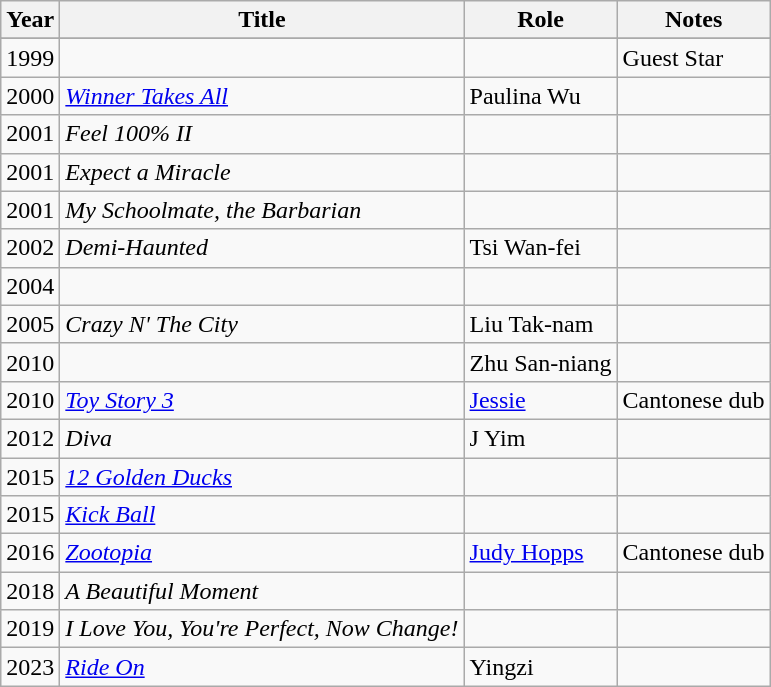<table class="wikitable sortable">
<tr>
<th>Year</th>
<th>Title</th>
<th>Role</th>
<th class="unsortable">Notes</th>
</tr>
<tr>
</tr>
<tr>
<td>1999</td>
<td><em></em></td>
<td></td>
<td>Guest Star</td>
</tr>
<tr>
<td>2000</td>
<td><em><a href='#'>Winner Takes All</a></em></td>
<td>Paulina Wu</td>
<td></td>
</tr>
<tr>
<td>2001</td>
<td><em>Feel 100% II</em></td>
<td></td>
<td></td>
</tr>
<tr>
<td>2001</td>
<td><em>Expect a Miracle</em></td>
<td></td>
<td></td>
</tr>
<tr>
<td>2001</td>
<td><em>My Schoolmate, the Barbarian</em></td>
<td></td>
<td></td>
</tr>
<tr>
<td>2002</td>
<td><em>Demi-Haunted</em></td>
<td>Tsi Wan-fei</td>
<td></td>
</tr>
<tr>
<td>2004</td>
<td><em></em></td>
<td></td>
<td></td>
</tr>
<tr>
<td>2005</td>
<td><em>Crazy N' The City</em></td>
<td>Liu Tak-nam</td>
<td></td>
</tr>
<tr>
<td>2010</td>
<td><em></em></td>
<td>Zhu San-niang</td>
<td></td>
</tr>
<tr>
<td>2010</td>
<td><em><a href='#'>Toy Story 3</a></em></td>
<td><a href='#'>Jessie</a></td>
<td>Cantonese dub</td>
</tr>
<tr>
<td>2012</td>
<td><em>Diva</em></td>
<td>J Yim</td>
<td></td>
</tr>
<tr>
<td>2015</td>
<td><em><a href='#'>12 Golden Ducks</a></em></td>
<td></td>
<td></td>
</tr>
<tr>
<td>2015</td>
<td><em><a href='#'>Kick Ball</a></em></td>
<td></td>
<td></td>
</tr>
<tr>
<td>2016</td>
<td><em><a href='#'>Zootopia</a></em></td>
<td><a href='#'>Judy Hopps</a></td>
<td>Cantonese dub</td>
</tr>
<tr>
<td>2018</td>
<td><em>A Beautiful Moment</em></td>
<td></td>
<td></td>
</tr>
<tr>
<td>2019</td>
<td><em>I Love You, You're Perfect, Now Change!</em></td>
<td></td>
<td></td>
</tr>
<tr>
<td>2023</td>
<td><em><a href='#'>Ride On</a></em></td>
<td>Yingzi</td>
<td></td>
</tr>
</table>
